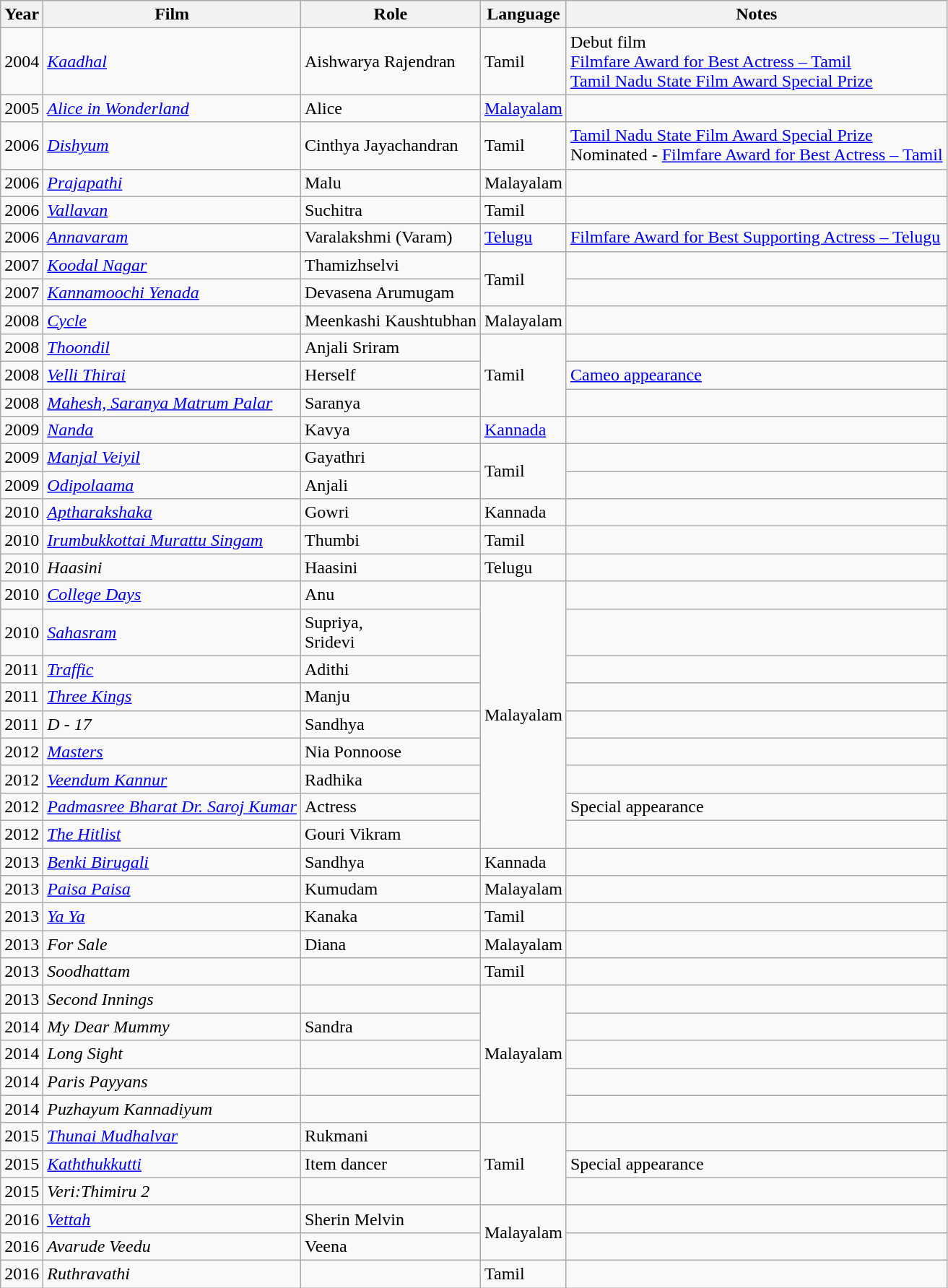<table class="wikitable sortable">
<tr>
<th>Year</th>
<th>Film</th>
<th>Role</th>
<th>Language</th>
<th>Notes</th>
</tr>
<tr>
<td>2004</td>
<td><em><a href='#'>Kaadhal</a></em></td>
<td>Aishwarya Rajendran</td>
<td>Tamil</td>
<td>Debut film<br><a href='#'>Filmfare Award for Best Actress – Tamil</a><br><a href='#'>Tamil Nadu State Film Award Special Prize</a></td>
</tr>
<tr>
<td>2005</td>
<td><em><a href='#'>Alice in Wonderland</a></em></td>
<td>Alice</td>
<td><a href='#'>Malayalam</a></td>
<td></td>
</tr>
<tr>
<td>2006</td>
<td><em><a href='#'>Dishyum</a></em></td>
<td>Cinthya Jayachandran</td>
<td>Tamil</td>
<td><a href='#'>Tamil Nadu State Film Award Special Prize</a><br> Nominated - <a href='#'>Filmfare Award for Best Actress – Tamil</a></td>
</tr>
<tr>
<td>2006</td>
<td><em><a href='#'>Prajapathi</a></em></td>
<td>Malu</td>
<td>Malayalam</td>
<td></td>
</tr>
<tr>
<td>2006</td>
<td><em><a href='#'>Vallavan</a></em></td>
<td>Suchitra</td>
<td>Tamil</td>
<td></td>
</tr>
<tr>
<td>2006</td>
<td><em><a href='#'>Annavaram</a></em></td>
<td>Varalakshmi (Varam)</td>
<td><a href='#'>Telugu</a></td>
<td><a href='#'>Filmfare Award for Best Supporting Actress – Telugu</a></td>
</tr>
<tr>
<td>2007</td>
<td><em><a href='#'>Koodal Nagar</a></em></td>
<td>Thamizhselvi</td>
<td rowspan="2">Tamil</td>
<td></td>
</tr>
<tr>
<td>2007</td>
<td><em><a href='#'>Kannamoochi Yenada</a></em></td>
<td>Devasena Arumugam</td>
<td></td>
</tr>
<tr>
<td>2008</td>
<td><em><a href='#'>Cycle</a></em></td>
<td>Meenkashi Kaushtubhan</td>
<td>Malayalam</td>
<td></td>
</tr>
<tr>
<td>2008</td>
<td><em><a href='#'>Thoondil</a></em></td>
<td>Anjali Sriram</td>
<td rowspan="3">Tamil</td>
<td></td>
</tr>
<tr>
<td>2008</td>
<td><em><a href='#'>Velli Thirai</a></em></td>
<td>Herself</td>
<td><a href='#'>Cameo appearance</a></td>
</tr>
<tr>
<td>2008</td>
<td><em><a href='#'>Mahesh, Saranya Matrum Palar</a></em></td>
<td>Saranya</td>
<td></td>
</tr>
<tr>
<td>2009</td>
<td><em><a href='#'>Nanda</a></em></td>
<td>Kavya</td>
<td><a href='#'>Kannada</a></td>
<td></td>
</tr>
<tr>
<td>2009</td>
<td><em><a href='#'>Manjal Veiyil</a></em></td>
<td>Gayathri</td>
<td rowspan="2">Tamil</td>
<td></td>
</tr>
<tr>
<td>2009</td>
<td><em><a href='#'>Odipolaama</a></em></td>
<td>Anjali</td>
<td></td>
</tr>
<tr>
<td>2010</td>
<td><em><a href='#'>Aptharakshaka</a></em></td>
<td>Gowri</td>
<td>Kannada</td>
<td></td>
</tr>
<tr>
<td>2010</td>
<td><em><a href='#'>Irumbukkottai Murattu Singam</a></em></td>
<td>Thumbi</td>
<td>Tamil</td>
<td></td>
</tr>
<tr>
<td>2010</td>
<td><em>Haasini</em></td>
<td>Haasini</td>
<td>Telugu</td>
<td></td>
</tr>
<tr>
<td>2010</td>
<td><em><a href='#'>College Days</a></em></td>
<td>Anu</td>
<td rowspan="9">Malayalam</td>
<td></td>
</tr>
<tr>
<td>2010</td>
<td><em><a href='#'>Sahasram</a></em></td>
<td>Supriya,<br>Sridevi</td>
<td></td>
</tr>
<tr>
<td>2011</td>
<td><em><a href='#'>Traffic</a></em></td>
<td>Adithi</td>
<td></td>
</tr>
<tr>
<td>2011</td>
<td><em><a href='#'>Three Kings</a></em></td>
<td>Manju</td>
<td></td>
</tr>
<tr>
<td>2011</td>
<td><em>D - 17</em></td>
<td>Sandhya</td>
<td></td>
</tr>
<tr>
<td>2012</td>
<td><em><a href='#'>Masters</a></em></td>
<td>Nia Ponnoose</td>
<td></td>
</tr>
<tr>
<td>2012</td>
<td><em><a href='#'>Veendum Kannur</a></em></td>
<td>Radhika</td>
<td></td>
</tr>
<tr>
<td>2012</td>
<td><em><a href='#'>Padmasree Bharat Dr. Saroj Kumar</a></em></td>
<td>Actress</td>
<td>Special appearance</td>
</tr>
<tr>
<td>2012</td>
<td><em><a href='#'>The Hitlist</a></em></td>
<td>Gouri Vikram</td>
<td></td>
</tr>
<tr>
<td>2013</td>
<td><em><a href='#'>Benki Birugali</a></em></td>
<td>Sandhya</td>
<td>Kannada</td>
<td></td>
</tr>
<tr>
<td>2013</td>
<td><em><a href='#'>Paisa Paisa</a></em></td>
<td>Kumudam</td>
<td>Malayalam</td>
<td></td>
</tr>
<tr>
<td>2013</td>
<td><em><a href='#'>Ya Ya</a></em></td>
<td>Kanaka</td>
<td>Tamil</td>
<td></td>
</tr>
<tr>
<td>2013</td>
<td><em>For Sale</em></td>
<td>Diana</td>
<td>Malayalam</td>
<td></td>
</tr>
<tr>
<td>2013</td>
<td><em>Soodhattam</em></td>
<td></td>
<td>Tamil</td>
<td></td>
</tr>
<tr>
<td>2013</td>
<td><em>Second Innings</em></td>
<td></td>
<td rowspan="5">Malayalam</td>
<td></td>
</tr>
<tr>
<td>2014</td>
<td><em>My Dear Mummy</em></td>
<td>Sandra</td>
<td></td>
</tr>
<tr>
<td>2014</td>
<td><em>Long Sight</em></td>
<td></td>
<td></td>
</tr>
<tr>
<td>2014</td>
<td><em>Paris Payyans</em></td>
<td></td>
<td></td>
</tr>
<tr>
<td>2014</td>
<td><em>Puzhayum Kannadiyum</em></td>
<td></td>
<td></td>
</tr>
<tr>
<td>2015</td>
<td><em><a href='#'>Thunai Mudhalvar</a></em></td>
<td>Rukmani</td>
<td rowspan="3">Tamil</td>
<td></td>
</tr>
<tr>
<td>2015</td>
<td><em><a href='#'>Kaththukkutti</a></em></td>
<td>Item dancer</td>
<td>Special appearance</td>
</tr>
<tr>
<td>2015</td>
<td><em>Veri:Thimiru 2</em></td>
<td></td>
<td></td>
</tr>
<tr>
<td>2016</td>
<td><em><a href='#'>Vettah</a></em></td>
<td>Sherin Melvin</td>
<td rowspan="2">Malayalam</td>
<td></td>
</tr>
<tr>
<td>2016</td>
<td><em>Avarude Veedu</em></td>
<td>Veena</td>
<td></td>
</tr>
<tr>
<td>2016</td>
<td><em>Ruthravathi</em></td>
<td></td>
<td>Tamil</td>
<td></td>
</tr>
</table>
